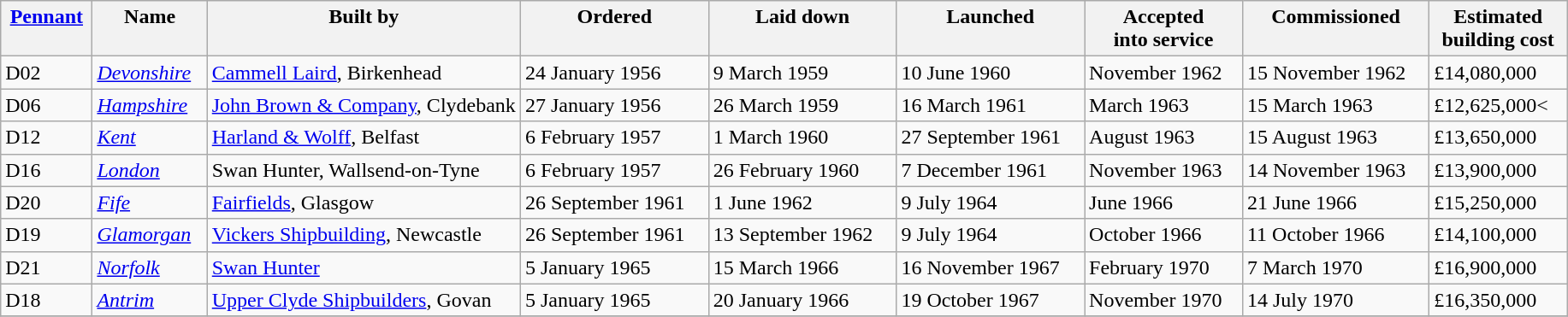<table class="wikitable">
<tr valign=top>
<th><a href='#'>Pennant</a></th>
<th>Name</th>
<th width=20%>Built by</th>
<th>Ordered</th>
<th>Laid down</th>
<th>Launched</th>
<th>Accepted<br>into service</th>
<th>Commissioned</th>
<th>Estimated<br>building cost</th>
</tr>
<tr valign=top>
<td>D02</td>
<td><a href='#'><em>Devonshire</em></a></td>
<td><a href='#'>Cammell Laird</a>, Birkenhead</td>
<td>24 January 1956</td>
<td>9 March 1959</td>
<td>10 June 1960</td>
<td>November 1962</td>
<td>15 November 1962</td>
<td>£14,080,000</td>
</tr>
<tr valign=top>
<td>D06</td>
<td><a href='#'><em>Hampshire</em></a></td>
<td><a href='#'>John Brown & Company</a>, Clydebank</td>
<td>27 January 1956</td>
<td>26 March 1959</td>
<td>16 March 1961</td>
<td>March 1963</td>
<td>15 March 1963</td>
<td>£12,625,000<</td>
</tr>
<tr valign=top>
<td>D12</td>
<td><a href='#'><em>Kent</em></a></td>
<td><a href='#'>Harland & Wolff</a>, Belfast</td>
<td>6 February 1957</td>
<td>1 March 1960</td>
<td>27 September 1961</td>
<td>August 1963</td>
<td>15 August 1963</td>
<td>£13,650,000</td>
</tr>
<tr valign=top>
<td>D16</td>
<td><a href='#'><em>London</em></a></td>
<td>Swan Hunter, Wallsend-on-Tyne</td>
<td>6 February 1957</td>
<td>26 February 1960</td>
<td>7 December 1961</td>
<td>November 1963</td>
<td>14 November 1963</td>
<td>£13,900,000</td>
</tr>
<tr valign=top>
<td>D20</td>
<td><a href='#'><em>Fife</em></a></td>
<td><a href='#'>Fairfields</a>, Glasgow</td>
<td>26 September 1961</td>
<td>1 June 1962</td>
<td>9 July 1964</td>
<td>June 1966</td>
<td>21 June 1966</td>
<td>£15,250,000</td>
</tr>
<tr valign=top>
<td>D19</td>
<td><a href='#'><em>Glamorgan</em></a></td>
<td><a href='#'>Vickers Shipbuilding</a>, Newcastle</td>
<td>26 September 1961</td>
<td>13 September 1962</td>
<td>9 July 1964</td>
<td>October 1966</td>
<td>11 October 1966</td>
<td>£14,100,000</td>
</tr>
<tr valign=top>
<td>D21</td>
<td><a href='#'><em>Norfolk</em></a></td>
<td><a href='#'>Swan Hunter</a></td>
<td>5 January 1965</td>
<td>15 March 1966</td>
<td>16 November 1967</td>
<td>February 1970</td>
<td>7 March 1970</td>
<td>£16,900,000</td>
</tr>
<tr valign=top>
<td>D18</td>
<td><a href='#'><em>Antrim</em></a></td>
<td><a href='#'>Upper Clyde Shipbuilders</a>, Govan</td>
<td>5 January 1965</td>
<td>20 January 1966</td>
<td>19 October 1967</td>
<td>November 1970</td>
<td>14 July 1970</td>
<td>£16,350,000</td>
</tr>
<tr>
</tr>
</table>
